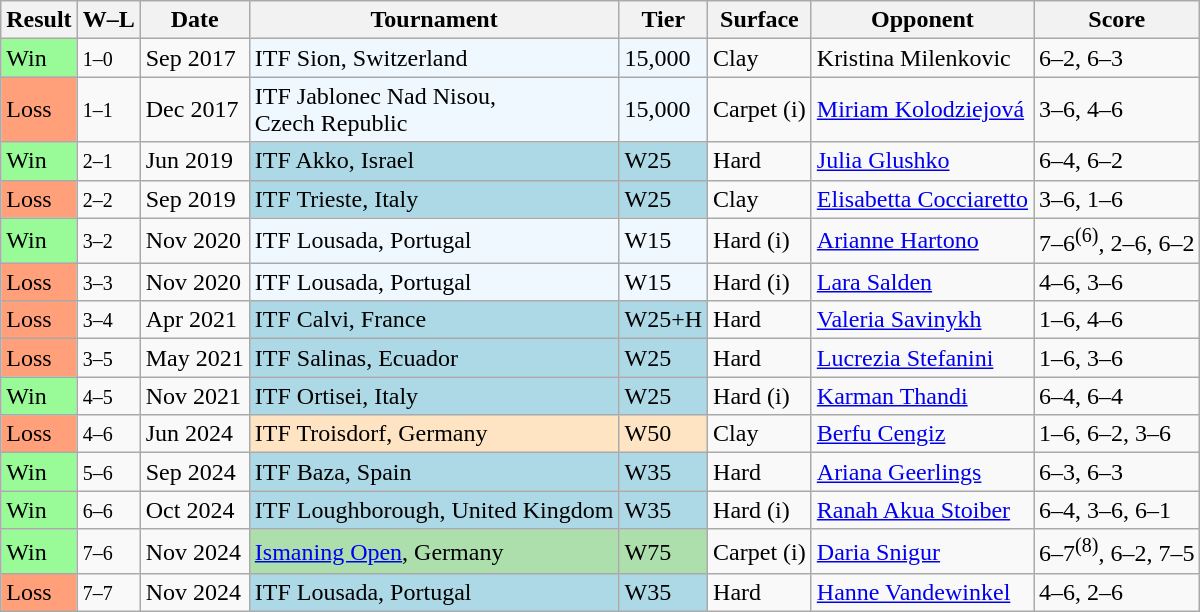<table class="sortable wikitable">
<tr>
<th>Result</th>
<th class=unsortable>W–L</th>
<th>Date</th>
<th>Tournament</th>
<th>Tier</th>
<th>Surface</th>
<th>Opponent</th>
<th class=unsortable>Score</th>
</tr>
<tr>
<td style="background:#98fb98;">Win</td>
<td><small>1–0</small></td>
<td>Sep 2017</td>
<td bgcolor=#f0f8ff>ITF Sion, Switzerland</td>
<td bgcolor=#f0f8ff>15,000</td>
<td>Clay</td>
<td> Kristina Milenkovic</td>
<td>6–2, 6–3</td>
</tr>
<tr>
<td style="background:#ffa07a;">Loss</td>
<td><small>1–1</small></td>
<td>Dec 2017</td>
<td bgcolor=#f0f8ff>ITF Jablonec Nad Nisou, <br>Czech Republic</td>
<td bgcolor=#f0f8ff>15,000</td>
<td>Carpet (i)</td>
<td> <a href='#'>Miriam Kolodziejová</a></td>
<td>3–6, 4–6</td>
</tr>
<tr>
<td style="background:#98fb98;">Win</td>
<td><small>2–1</small></td>
<td>Jun 2019</td>
<td bgcolor=lightblue>ITF Akko, Israel</td>
<td bgcolor=lightblue>W25</td>
<td>Hard</td>
<td> <a href='#'>Julia Glushko</a></td>
<td>6–4, 6–2</td>
</tr>
<tr>
<td style="background:#ffa07a;">Loss</td>
<td><small>2–2</small></td>
<td>Sep 2019</td>
<td bgcolor=lightblue>ITF Trieste, Italy</td>
<td bgcolor=lightblue>W25</td>
<td>Clay</td>
<td> <a href='#'>Elisabetta Cocciaretto</a></td>
<td>3–6, 1–6</td>
</tr>
<tr>
<td style="background:#98fb98;">Win</td>
<td><small>3–2</small></td>
<td>Nov 2020</td>
<td bgcolor=#f0f8ff>ITF Lousada, Portugal</td>
<td bgcolor=#f0f8ff>W15</td>
<td>Hard (i)</td>
<td> <a href='#'>Arianne Hartono</a></td>
<td>7–6<sup>(6)</sup>, 2–6, 6–2</td>
</tr>
<tr>
<td style="background:#ffa07a;">Loss</td>
<td><small>3–3</small></td>
<td>Nov 2020</td>
<td bgcolor=#f0f8ff>ITF Lousada, Portugal</td>
<td bgcolor=#f0f8ff>W15</td>
<td>Hard (i)</td>
<td> <a href='#'>Lara Salden</a></td>
<td>4–6, 3–6</td>
</tr>
<tr>
<td style="background:#ffa07a;">Loss</td>
<td><small>3–4</small></td>
<td>Apr 2021</td>
<td style="background:lightblue;">ITF Calvi, France</td>
<td style="background:lightblue;">W25+H</td>
<td>Hard</td>
<td> <a href='#'>Valeria Savinykh</a></td>
<td>1–6, 4–6</td>
</tr>
<tr>
<td style="background:#ffa07a;">Loss</td>
<td><small>3–5</small></td>
<td>May 2021</td>
<td style="background:lightblue;">ITF Salinas, Ecuador</td>
<td style="background:lightblue;">W25</td>
<td>Hard</td>
<td> <a href='#'>Lucrezia Stefanini</a></td>
<td>1–6, 3–6</td>
</tr>
<tr>
<td style="background:#98fb98;">Win</td>
<td><small>4–5</small></td>
<td>Nov 2021</td>
<td style="background:lightblue;">ITF Ortisei, Italy</td>
<td style="background:lightblue;">W25</td>
<td>Hard (i)</td>
<td> <a href='#'>Karman Thandi</a></td>
<td>6–4, 6–4</td>
</tr>
<tr>
<td style="background:#ffa07a;">Loss</td>
<td><small>4–6</small></td>
<td>Jun 2024</td>
<td style="background:#ffe4c4;">ITF Troisdorf, Germany</td>
<td style="background:#ffe4c4;">W50</td>
<td>Clay</td>
<td> <a href='#'>Berfu Cengiz</a></td>
<td>1–6, 6–2, 3–6</td>
</tr>
<tr>
<td style="background:#98fb98;">Win</td>
<td><small>5–6</small></td>
<td>Sep 2024</td>
<td style="background:lightblue;">ITF Baza, Spain</td>
<td style="background:lightblue;">W35</td>
<td>Hard</td>
<td> <a href='#'>Ariana Geerlings</a></td>
<td>6–3, 6–3</td>
</tr>
<tr>
<td style="background:#98fb98;">Win</td>
<td><small>6–6</small></td>
<td>Oct 2024</td>
<td style="background:lightblue;">ITF Loughborough, United Kingdom</td>
<td style="background:lightblue;">W35</td>
<td>Hard (i)</td>
<td> <a href='#'>Ranah Akua Stoiber</a></td>
<td>6–4, 3–6, 6–1</td>
</tr>
<tr>
<td style="background:#98fb98;">Win</td>
<td><small>7–6</small></td>
<td>Nov 2024</td>
<td style="background:#addfad;"><a href='#'>Ismaning Open</a>, Germany</td>
<td style="background:#addfad;">W75</td>
<td>Carpet (i)</td>
<td> <a href='#'>Daria Snigur</a></td>
<td>6–7<sup>(8)</sup>, 6–2, 7–5</td>
</tr>
<tr>
<td style="background:#ffa07a;">Loss</td>
<td><small>7–7</small></td>
<td>Nov 2024</td>
<td style="background:lightblue;">ITF Lousada, Portugal</td>
<td style="background:lightblue;">W35</td>
<td>Hard</td>
<td> <a href='#'>Hanne Vandewinkel</a></td>
<td>4–6, 2–6</td>
</tr>
</table>
